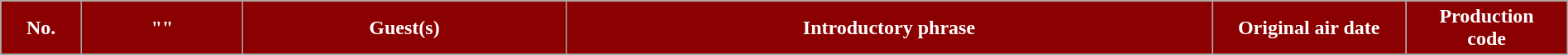<table class="wikitable plainrowheaders" style="width:100%; margin:auto;">
<tr>
<th style="background-color: #8B0000; color:#ffffff" width=5%><abbr>No.</abbr></th>
<th style="background-color: #8B0000; color:#ffffff" width=10%>"<a href='#'></a>"</th>
<th style="background-color: #8B0000; color:#ffffff" width=20%>Guest(s)</th>
<th style="background-color: #8B0000; color:#ffffff" width=40%>Introductory phrase</th>
<th style="background-color: #8B0000; color:#ffffff" width=12%>Original air date</th>
<th style="background-color: #8B0000; color:#ffffff" width=10%>Production <br> code</th>
</tr>
<tr>
</tr>
</table>
